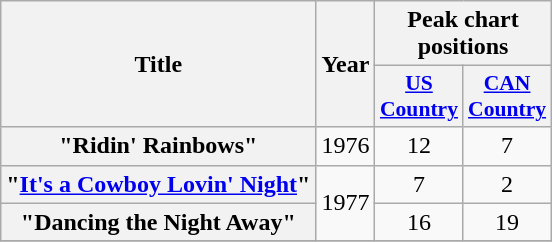<table class="wikitable plainrowheaders" style="text-align:center;">
<tr>
<th scope="col" rowspan="2">Title</th>
<th scope="col" rowspan="2">Year</th>
<th scope="col" colspan="2">Peak chart<br>positions</th>
</tr>
<tr>
<th scope="col" style="width:3em;font-size:90%;"><a href='#'>US<br>Country</a><br></th>
<th scope="col" style="width:3em;font-size:90%;"><a href='#'>CAN<br>Country</a><br></th>
</tr>
<tr>
<th scope = "row">"Ridin' Rainbows"</th>
<td>1976</td>
<td>12</td>
<td>7</td>
</tr>
<tr>
<th scope = "row">"<a href='#'>It's a Cowboy Lovin' Night</a>"</th>
<td rowspan = "2">1977</td>
<td>7</td>
<td>2</td>
</tr>
<tr>
<th scope = "row">"Dancing the Night Away"</th>
<td>16</td>
<td>19</td>
</tr>
<tr>
</tr>
</table>
